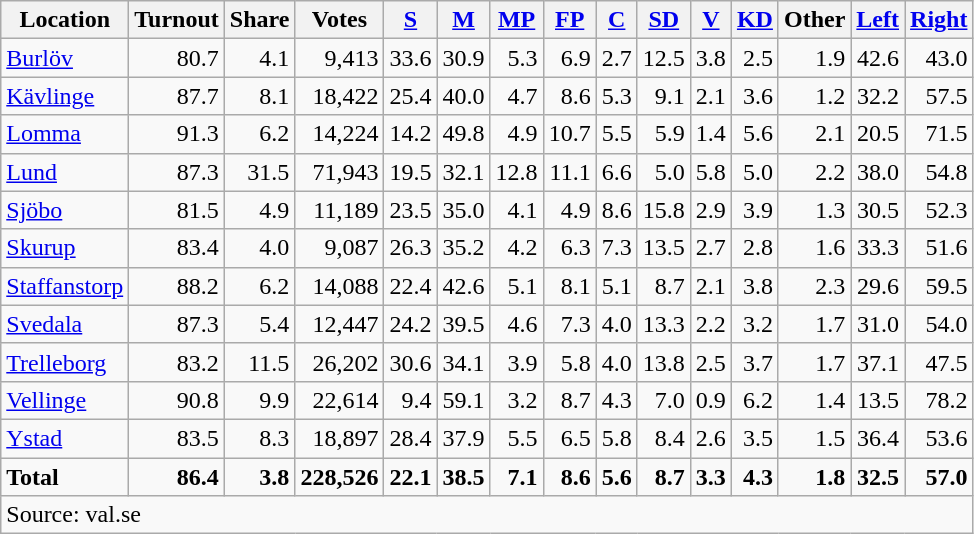<table class="wikitable sortable" style=text-align:right>
<tr>
<th>Location</th>
<th>Turnout</th>
<th>Share</th>
<th>Votes</th>
<th><a href='#'>S</a></th>
<th><a href='#'>M</a></th>
<th><a href='#'>MP</a></th>
<th><a href='#'>FP</a></th>
<th><a href='#'>C</a></th>
<th><a href='#'>SD</a></th>
<th><a href='#'>V</a></th>
<th><a href='#'>KD</a></th>
<th>Other</th>
<th><a href='#'>Left</a></th>
<th><a href='#'>Right</a></th>
</tr>
<tr>
<td align=left><a href='#'>Burlöv</a></td>
<td>80.7</td>
<td>4.1</td>
<td>9,413</td>
<td>33.6</td>
<td>30.9</td>
<td>5.3</td>
<td>6.9</td>
<td>2.7</td>
<td>12.5</td>
<td>3.8</td>
<td>2.5</td>
<td>1.9</td>
<td>42.6</td>
<td>43.0</td>
</tr>
<tr>
<td align=left><a href='#'>Kävlinge</a></td>
<td>87.7</td>
<td>8.1</td>
<td>18,422</td>
<td>25.4</td>
<td>40.0</td>
<td>4.7</td>
<td>8.6</td>
<td>5.3</td>
<td>9.1</td>
<td>2.1</td>
<td>3.6</td>
<td>1.2</td>
<td>32.2</td>
<td>57.5</td>
</tr>
<tr>
<td align=left><a href='#'>Lomma</a></td>
<td>91.3</td>
<td>6.2</td>
<td>14,224</td>
<td>14.2</td>
<td>49.8</td>
<td>4.9</td>
<td>10.7</td>
<td>5.5</td>
<td>5.9</td>
<td>1.4</td>
<td>5.6</td>
<td>2.1</td>
<td>20.5</td>
<td>71.5</td>
</tr>
<tr>
<td align=left><a href='#'>Lund</a></td>
<td>87.3</td>
<td>31.5</td>
<td>71,943</td>
<td>19.5</td>
<td>32.1</td>
<td>12.8</td>
<td>11.1</td>
<td>6.6</td>
<td>5.0</td>
<td>5.8</td>
<td>5.0</td>
<td>2.2</td>
<td>38.0</td>
<td>54.8</td>
</tr>
<tr>
<td align=left><a href='#'>Sjöbo</a></td>
<td>81.5</td>
<td>4.9</td>
<td>11,189</td>
<td>23.5</td>
<td>35.0</td>
<td>4.1</td>
<td>4.9</td>
<td>8.6</td>
<td>15.8</td>
<td>2.9</td>
<td>3.9</td>
<td>1.3</td>
<td>30.5</td>
<td>52.3</td>
</tr>
<tr>
<td align=left><a href='#'>Skurup</a></td>
<td>83.4</td>
<td>4.0</td>
<td>9,087</td>
<td>26.3</td>
<td>35.2</td>
<td>4.2</td>
<td>6.3</td>
<td>7.3</td>
<td>13.5</td>
<td>2.7</td>
<td>2.8</td>
<td>1.6</td>
<td>33.3</td>
<td>51.6</td>
</tr>
<tr>
<td align=left><a href='#'>Staffanstorp</a></td>
<td>88.2</td>
<td>6.2</td>
<td>14,088</td>
<td>22.4</td>
<td>42.6</td>
<td>5.1</td>
<td>8.1</td>
<td>5.1</td>
<td>8.7</td>
<td>2.1</td>
<td>3.8</td>
<td>2.3</td>
<td>29.6</td>
<td>59.5</td>
</tr>
<tr>
<td align=left><a href='#'>Svedala</a></td>
<td>87.3</td>
<td>5.4</td>
<td>12,447</td>
<td>24.2</td>
<td>39.5</td>
<td>4.6</td>
<td>7.3</td>
<td>4.0</td>
<td>13.3</td>
<td>2.2</td>
<td>3.2</td>
<td>1.7</td>
<td>31.0</td>
<td>54.0</td>
</tr>
<tr>
<td align=left><a href='#'>Trelleborg</a></td>
<td>83.2</td>
<td>11.5</td>
<td>26,202</td>
<td>30.6</td>
<td>34.1</td>
<td>3.9</td>
<td>5.8</td>
<td>4.0</td>
<td>13.8</td>
<td>2.5</td>
<td>3.7</td>
<td>1.7</td>
<td>37.1</td>
<td>47.5</td>
</tr>
<tr>
<td align=left><a href='#'>Vellinge</a></td>
<td>90.8</td>
<td>9.9</td>
<td>22,614</td>
<td>9.4</td>
<td>59.1</td>
<td>3.2</td>
<td>8.7</td>
<td>4.3</td>
<td>7.0</td>
<td>0.9</td>
<td>6.2</td>
<td>1.4</td>
<td>13.5</td>
<td>78.2</td>
</tr>
<tr>
<td align=left><a href='#'>Ystad</a></td>
<td>83.5</td>
<td>8.3</td>
<td>18,897</td>
<td>28.4</td>
<td>37.9</td>
<td>5.5</td>
<td>6.5</td>
<td>5.8</td>
<td>8.4</td>
<td>2.6</td>
<td>3.5</td>
<td>1.5</td>
<td>36.4</td>
<td>53.6</td>
</tr>
<tr>
<td align=left><strong>Total</strong></td>
<td><strong>86.4</strong></td>
<td><strong>3.8</strong></td>
<td><strong>228,526</strong></td>
<td><strong>22.1</strong></td>
<td><strong>38.5</strong></td>
<td><strong>7.1</strong></td>
<td><strong>8.6</strong></td>
<td><strong>5.6</strong></td>
<td><strong>8.7</strong></td>
<td><strong>3.3</strong></td>
<td><strong>4.3</strong></td>
<td><strong>1.8</strong></td>
<td><strong>32.5</strong></td>
<td><strong>57.0</strong></td>
</tr>
<tr>
<td align=left colspan=15>Source: val.se </td>
</tr>
</table>
